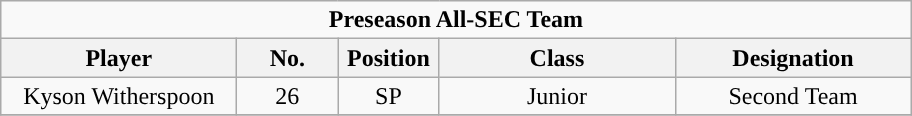<table class="wikitable" style="text-align:center">
<tr>
<td colspan="5" style= ><strong>Preseason All-SEC Team</strong></td>
</tr>
<tr>
<th style="width:150px; ">Player</th>
<th style="width:60px; ">No.</th>
<th style="width:60px; ">Position</th>
<th style="width:150px; ">Class</th>
<th style="width:150px; ">Designation</th>
</tr>
<tr>
<td>Kyson Witherspoon</td>
<td>26</td>
<td>SP</td>
<td>Junior</td>
<td>Second Team</td>
</tr>
<tr>
</tr>
</table>
